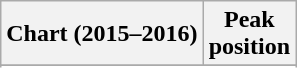<table class="wikitable sortable">
<tr>
<th>Chart (2015–2016)</th>
<th>Peak<br>position</th>
</tr>
<tr>
</tr>
<tr>
</tr>
<tr>
</tr>
<tr>
</tr>
<tr>
</tr>
</table>
